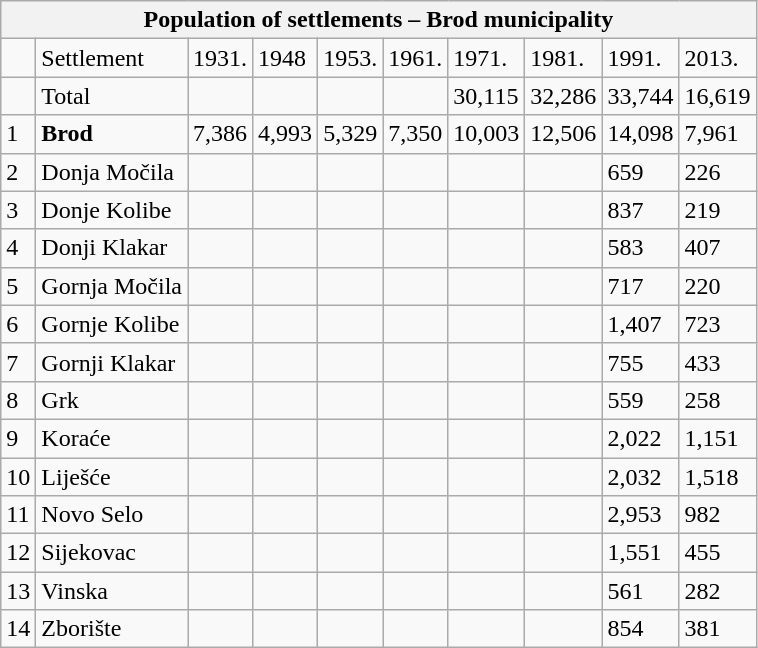<table class="wikitable">
<tr>
<th colspan="10">Population of settlements – Brod municipality</th>
</tr>
<tr>
<td></td>
<td>Settlement</td>
<td>1931.</td>
<td>1948</td>
<td>1953.</td>
<td>1961.</td>
<td>1971.</td>
<td>1981.</td>
<td>1991.</td>
<td>2013.</td>
</tr>
<tr>
<td></td>
<td>Total</td>
<td></td>
<td></td>
<td></td>
<td></td>
<td>30,115</td>
<td>32,286</td>
<td>33,744</td>
<td>16,619</td>
</tr>
<tr>
<td>1</td>
<td><strong>Brod</strong></td>
<td>7,386</td>
<td>4,993</td>
<td>5,329</td>
<td>7,350</td>
<td>10,003</td>
<td>12,506</td>
<td>14,098</td>
<td>7,961</td>
</tr>
<tr>
<td>2</td>
<td>Donja Močila</td>
<td></td>
<td></td>
<td></td>
<td></td>
<td></td>
<td></td>
<td>659</td>
<td>226</td>
</tr>
<tr>
<td>3</td>
<td>Donje Kolibe</td>
<td></td>
<td></td>
<td></td>
<td></td>
<td></td>
<td></td>
<td>837</td>
<td>219</td>
</tr>
<tr>
<td>4</td>
<td>Donji Klakar</td>
<td></td>
<td></td>
<td></td>
<td></td>
<td></td>
<td></td>
<td>583</td>
<td>407</td>
</tr>
<tr>
<td>5</td>
<td>Gornja Močila</td>
<td></td>
<td></td>
<td></td>
<td></td>
<td></td>
<td></td>
<td>717</td>
<td>220</td>
</tr>
<tr>
<td>6</td>
<td>Gornje Kolibe</td>
<td></td>
<td></td>
<td></td>
<td></td>
<td></td>
<td></td>
<td>1,407</td>
<td>723</td>
</tr>
<tr>
<td>7</td>
<td>Gornji Klakar</td>
<td></td>
<td></td>
<td></td>
<td></td>
<td></td>
<td></td>
<td>755</td>
<td>433</td>
</tr>
<tr>
<td>8</td>
<td>Grk</td>
<td></td>
<td></td>
<td></td>
<td></td>
<td></td>
<td></td>
<td>559</td>
<td>258</td>
</tr>
<tr>
<td>9</td>
<td>Koraće</td>
<td></td>
<td></td>
<td></td>
<td></td>
<td></td>
<td></td>
<td>2,022</td>
<td>1,151</td>
</tr>
<tr>
<td>10</td>
<td>Liješće</td>
<td></td>
<td></td>
<td></td>
<td></td>
<td></td>
<td></td>
<td>2,032</td>
<td>1,518</td>
</tr>
<tr>
<td>11</td>
<td>Novo Selo</td>
<td></td>
<td></td>
<td></td>
<td></td>
<td></td>
<td></td>
<td>2,953</td>
<td>982</td>
</tr>
<tr>
<td>12</td>
<td>Sijekovac</td>
<td></td>
<td></td>
<td></td>
<td></td>
<td></td>
<td></td>
<td>1,551</td>
<td>455</td>
</tr>
<tr>
<td>13</td>
<td>Vinska</td>
<td></td>
<td></td>
<td></td>
<td></td>
<td></td>
<td></td>
<td>561</td>
<td>282</td>
</tr>
<tr>
<td>14</td>
<td>Zborište</td>
<td></td>
<td></td>
<td></td>
<td></td>
<td></td>
<td></td>
<td>854</td>
<td>381</td>
</tr>
</table>
